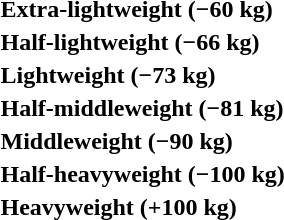<table>
<tr>
<th rowspan=2 style="text-align:left;">Extra-lightweight (−60 kg)</th>
<td rowspan=2></td>
<td rowspan=2></td>
<td></td>
</tr>
<tr>
<td></td>
</tr>
<tr>
<th rowspan=2 style="text-align:left;">Half-lightweight (−66 kg)</th>
<td rowspan=2></td>
<td rowspan=2></td>
<td></td>
</tr>
<tr>
<td></td>
</tr>
<tr>
<th rowspan=2 style="text-align:left;">Lightweight (−73 kg)</th>
<td rowspan=2></td>
<td rowspan=2></td>
<td></td>
</tr>
<tr>
<td></td>
</tr>
<tr>
<th rowspan=2 style="text-align:left;">Half-middleweight (−81 kg)</th>
<td rowspan=2></td>
<td rowspan=2></td>
<td></td>
</tr>
<tr>
<td></td>
</tr>
<tr>
<th rowspan=2 style="text-align:left;">Middleweight (−90 kg)</th>
<td rowspan=2></td>
<td rowspan=2></td>
<td></td>
</tr>
<tr>
<td></td>
</tr>
<tr>
<th rowspan=2 style="text-align:left;">Half-heavyweight (−100 kg)</th>
<td rowspan=2></td>
<td rowspan=2></td>
<td></td>
</tr>
<tr>
<td></td>
</tr>
<tr>
<th rowspan=2 style="text-align:left;">Heavyweight (+100 kg)</th>
<td rowspan=2></td>
<td rowspan=2></td>
<td></td>
</tr>
<tr>
<td></td>
</tr>
</table>
